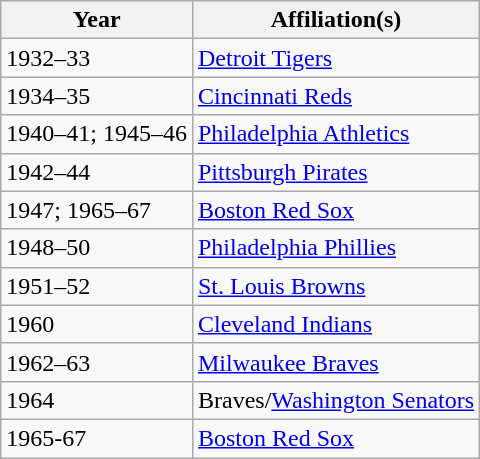<table class=wikitable>
<tr>
<th>Year</th>
<th>Affiliation(s)</th>
</tr>
<tr>
<td>1932–33</td>
<td><a href='#'>Detroit Tigers</a></td>
</tr>
<tr>
<td>1934–35</td>
<td><a href='#'>Cincinnati Reds</a></td>
</tr>
<tr>
<td>1940–41; 1945–46</td>
<td><a href='#'>Philadelphia Athletics</a></td>
</tr>
<tr>
<td>1942–44</td>
<td><a href='#'>Pittsburgh Pirates</a></td>
</tr>
<tr>
<td>1947; 1965–67</td>
<td><a href='#'>Boston Red Sox</a></td>
</tr>
<tr>
<td>1948–50</td>
<td><a href='#'>Philadelphia Phillies</a></td>
</tr>
<tr>
<td>1951–52</td>
<td><a href='#'>St. Louis Browns</a></td>
</tr>
<tr>
<td>1960</td>
<td><a href='#'>Cleveland Indians</a></td>
</tr>
<tr>
<td>1962–63</td>
<td><a href='#'>Milwaukee Braves</a></td>
</tr>
<tr>
<td>1964</td>
<td>Braves/<a href='#'>Washington Senators</a></td>
</tr>
<tr>
<td>1965-67</td>
<td><a href='#'>Boston Red Sox</a></td>
</tr>
</table>
